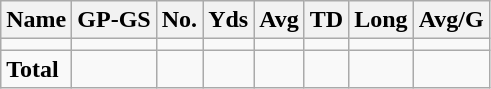<table class="wikitable" style="white-space:nowrap;">
<tr>
<th>Name</th>
<th>GP-GS</th>
<th>No.</th>
<th>Yds</th>
<th>Avg</th>
<th>TD</th>
<th>Long</th>
<th>Avg/G</th>
</tr>
<tr>
<td></td>
<td></td>
<td></td>
<td></td>
<td></td>
<td></td>
<td></td>
<td></td>
</tr>
<tr>
<td><strong>Total</strong></td>
<td></td>
<td></td>
<td></td>
<td></td>
<td></td>
<td></td>
<td></td>
</tr>
</table>
